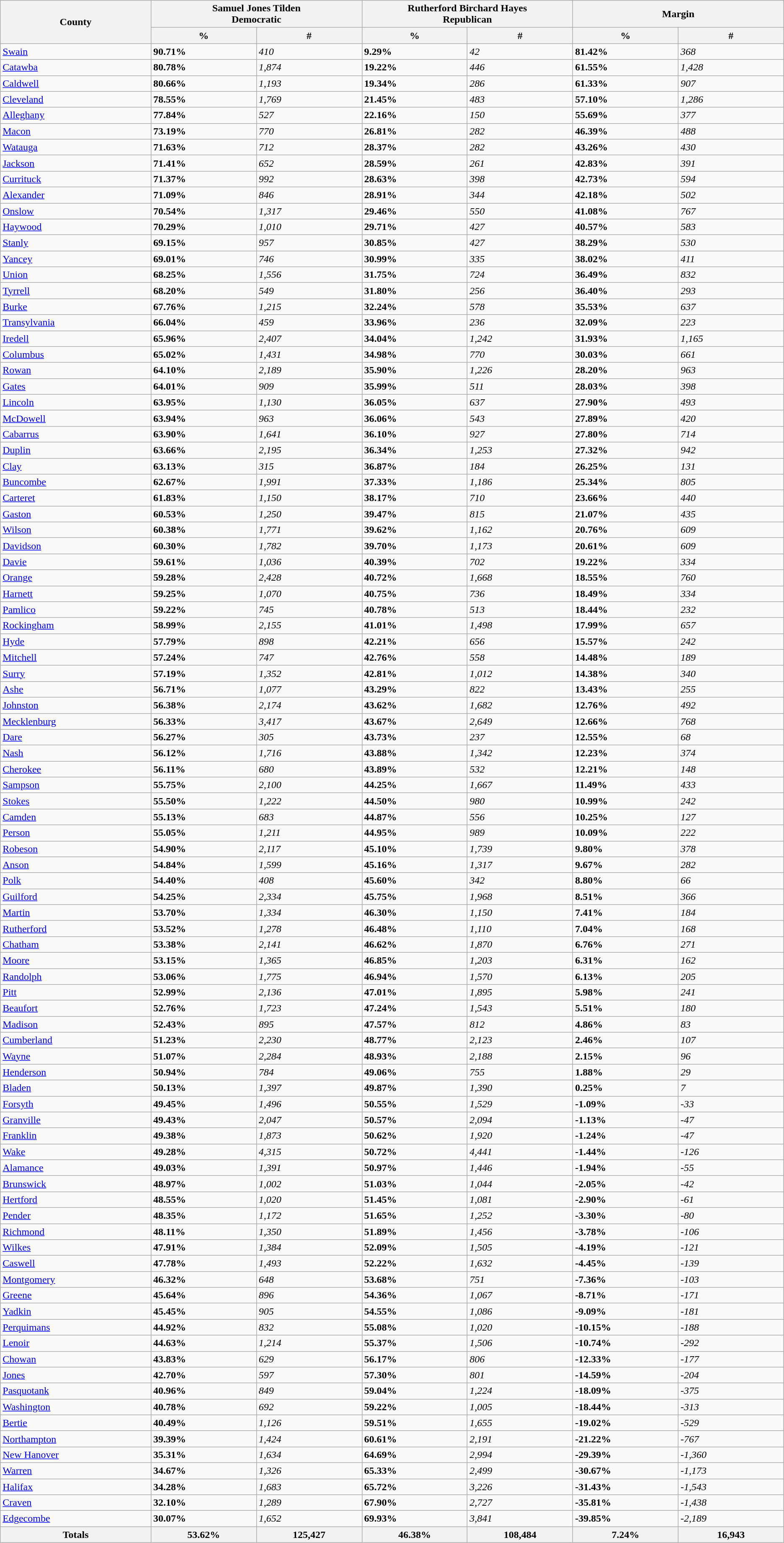<table class="wikitable sortable" width="">
<tr>
<th rowspan="2" style="width:10%;">County</th>
<th colspan="2">Samuel Jones Tilden<br>Democratic</th>
<th colspan="2">Rutherford Birchard Hayes<br>Republican</th>
<th colspan="2">Margin</th>
</tr>
<tr>
<th style="width:7%;" data-sort-type="number">%</th>
<th style="width:7%;" data-sort-type="number">#</th>
<th style="width:7%;" data-sort-type="number">%</th>
<th style="width:7%;" data-sort-type="number">#</th>
<th style="width:7%;" data-sort-type="number">%</th>
<th style="width:7%;" data-sort-type="number">#</th>
</tr>
<tr>
<td><a href='#'>Swain</a></td>
<td><strong>90.71%</strong></td>
<td><em>410</em></td>
<td><strong>9.29%</strong></td>
<td><em>42</em></td>
<td><strong>81.42%</strong></td>
<td><em>368</em></td>
</tr>
<tr>
<td><a href='#'>Catawba</a></td>
<td><strong>80.78%</strong></td>
<td><em>1,874</em></td>
<td><strong>19.22%</strong></td>
<td><em>446</em></td>
<td><strong>61.55%</strong></td>
<td><em>1,428</em></td>
</tr>
<tr>
<td><a href='#'>Caldwell</a></td>
<td><strong>80.66%</strong></td>
<td><em>1,193</em></td>
<td><strong>19.34%</strong></td>
<td><em>286</em></td>
<td><strong>61.33%</strong></td>
<td><em>907</em></td>
</tr>
<tr>
<td><a href='#'>Cleveland</a></td>
<td><strong>78.55%</strong></td>
<td><em>1,769</em></td>
<td><strong>21.45%</strong></td>
<td><em>483</em></td>
<td><strong>57.10%</strong></td>
<td><em>1,286</em></td>
</tr>
<tr>
<td><a href='#'>Alleghany</a></td>
<td><strong>77.84%</strong></td>
<td><em>527</em></td>
<td><strong>22.16%</strong></td>
<td><em>150</em></td>
<td><strong>55.69%</strong></td>
<td><em>377</em></td>
</tr>
<tr>
<td><a href='#'>Macon</a></td>
<td><strong>73.19%</strong></td>
<td><em>770</em></td>
<td><strong>26.81%</strong></td>
<td><em>282</em></td>
<td><strong>46.39%</strong></td>
<td><em>488</em></td>
</tr>
<tr>
<td><a href='#'>Watauga</a></td>
<td><strong>71.63%</strong></td>
<td><em>712</em></td>
<td><strong>28.37%</strong></td>
<td><em>282</em></td>
<td><strong>43.26%</strong></td>
<td><em>430</em></td>
</tr>
<tr>
<td><a href='#'>Jackson</a></td>
<td><strong>71.41%</strong></td>
<td><em>652</em></td>
<td><strong>28.59%</strong></td>
<td><em>261</em></td>
<td><strong>42.83%</strong></td>
<td><em>391</em></td>
</tr>
<tr>
<td><a href='#'>Currituck</a></td>
<td><strong>71.37%</strong></td>
<td><em>992</em></td>
<td><strong>28.63%</strong></td>
<td><em>398</em></td>
<td><strong>42.73%</strong></td>
<td><em>594</em></td>
</tr>
<tr>
<td><a href='#'>Alexander</a></td>
<td><strong>71.09%</strong></td>
<td><em>846</em></td>
<td><strong>28.91%</strong></td>
<td><em>344</em></td>
<td><strong>42.18%</strong></td>
<td><em>502</em></td>
</tr>
<tr>
<td><a href='#'>Onslow</a></td>
<td><strong>70.54%</strong></td>
<td><em>1,317</em></td>
<td><strong>29.46%</strong></td>
<td><em>550</em></td>
<td><strong>41.08%</strong></td>
<td><em>767</em></td>
</tr>
<tr>
<td><a href='#'>Haywood</a></td>
<td><strong>70.29%</strong></td>
<td><em>1,010</em></td>
<td><strong>29.71%</strong></td>
<td><em>427</em></td>
<td><strong>40.57%</strong></td>
<td><em>583</em></td>
</tr>
<tr>
<td><a href='#'>Stanly</a></td>
<td><strong>69.15%</strong></td>
<td><em>957</em></td>
<td><strong>30.85%</strong></td>
<td><em>427</em></td>
<td><strong>38.29%</strong></td>
<td><em>530</em></td>
</tr>
<tr>
<td><a href='#'>Yancey</a></td>
<td><strong>69.01%</strong></td>
<td><em>746</em></td>
<td><strong>30.99%</strong></td>
<td><em>335</em></td>
<td><strong>38.02%</strong></td>
<td><em>411</em></td>
</tr>
<tr>
<td><a href='#'>Union</a></td>
<td><strong>68.25%</strong></td>
<td><em>1,556</em></td>
<td><strong>31.75%</strong></td>
<td><em>724</em></td>
<td><strong>36.49%</strong></td>
<td><em>832</em></td>
</tr>
<tr>
<td><a href='#'>Tyrrell</a></td>
<td><strong>68.20%</strong></td>
<td><em>549</em></td>
<td><strong>31.80%</strong></td>
<td><em>256</em></td>
<td><strong>36.40%</strong></td>
<td><em>293</em></td>
</tr>
<tr>
<td><a href='#'>Burke</a></td>
<td><strong>67.76%</strong></td>
<td><em>1,215</em></td>
<td><strong>32.24%</strong></td>
<td><em>578</em></td>
<td><strong>35.53%</strong></td>
<td><em>637</em></td>
</tr>
<tr>
<td><a href='#'>Transylvania</a></td>
<td><strong>66.04%</strong></td>
<td><em>459</em></td>
<td><strong>33.96%</strong></td>
<td><em>236</em></td>
<td><strong>32.09%</strong></td>
<td><em>223</em></td>
</tr>
<tr>
<td><a href='#'>Iredell</a></td>
<td><strong>65.96%</strong></td>
<td><em>2,407</em></td>
<td><strong>34.04%</strong></td>
<td><em>1,242</em></td>
<td><strong>31.93%</strong></td>
<td><em>1,165</em></td>
</tr>
<tr>
<td><a href='#'>Columbus</a></td>
<td><strong>65.02%</strong></td>
<td><em>1,431</em></td>
<td><strong>34.98%</strong></td>
<td><em>770</em></td>
<td><strong>30.03%</strong></td>
<td><em>661</em></td>
</tr>
<tr>
<td><a href='#'>Rowan</a></td>
<td><strong>64.10%</strong></td>
<td><em>2,189</em></td>
<td><strong>35.90%</strong></td>
<td><em>1,226</em></td>
<td><strong>28.20%</strong></td>
<td><em>963</em></td>
</tr>
<tr>
<td><a href='#'>Gates</a></td>
<td><strong>64.01%</strong></td>
<td><em>909</em></td>
<td><strong>35.99%</strong></td>
<td><em>511</em></td>
<td><strong>28.03%</strong></td>
<td><em>398</em></td>
</tr>
<tr>
<td><a href='#'>Lincoln</a></td>
<td><strong>63.95%</strong></td>
<td><em>1,130</em></td>
<td><strong>36.05%</strong></td>
<td><em>637</em></td>
<td><strong>27.90%</strong></td>
<td><em>493</em></td>
</tr>
<tr>
<td><a href='#'>McDowell</a></td>
<td><strong>63.94%</strong></td>
<td><em>963</em></td>
<td><strong>36.06%</strong></td>
<td><em>543</em></td>
<td><strong>27.89%</strong></td>
<td><em>420</em></td>
</tr>
<tr>
<td><a href='#'>Cabarrus</a></td>
<td><strong>63.90%</strong></td>
<td><em>1,641</em></td>
<td><strong>36.10%</strong></td>
<td><em>927</em></td>
<td><strong>27.80%</strong></td>
<td><em>714</em></td>
</tr>
<tr>
<td><a href='#'>Duplin</a></td>
<td><strong>63.66%</strong></td>
<td><em>2,195</em></td>
<td><strong>36.34%</strong></td>
<td><em>1,253</em></td>
<td><strong>27.32%</strong></td>
<td><em>942</em></td>
</tr>
<tr>
<td><a href='#'>Clay</a></td>
<td><strong>63.13%</strong></td>
<td><em>315</em></td>
<td><strong>36.87%</strong></td>
<td><em>184</em></td>
<td><strong>26.25%</strong></td>
<td><em>131</em></td>
</tr>
<tr>
<td><a href='#'>Buncombe</a></td>
<td><strong>62.67%</strong></td>
<td><em>1,991</em></td>
<td><strong>37.33%</strong></td>
<td><em>1,186</em></td>
<td><strong>25.34%</strong></td>
<td><em>805</em></td>
</tr>
<tr>
<td><a href='#'>Carteret</a></td>
<td><strong>61.83%</strong></td>
<td><em>1,150</em></td>
<td><strong>38.17%</strong></td>
<td><em>710</em></td>
<td><strong>23.66%</strong></td>
<td><em>440</em></td>
</tr>
<tr>
<td><a href='#'>Gaston</a></td>
<td><strong>60.53%</strong></td>
<td><em>1,250</em></td>
<td><strong>39.47%</strong></td>
<td><em>815</em></td>
<td><strong>21.07%</strong></td>
<td><em>435</em></td>
</tr>
<tr>
<td><a href='#'>Wilson</a></td>
<td><strong>60.38%</strong></td>
<td><em>1,771</em></td>
<td><strong>39.62%</strong></td>
<td><em>1,162</em></td>
<td><strong>20.76%</strong></td>
<td><em>609</em></td>
</tr>
<tr>
<td><a href='#'>Davidson</a></td>
<td><strong>60.30%</strong></td>
<td><em>1,782</em></td>
<td><strong>39.70%</strong></td>
<td><em>1,173</em></td>
<td><strong>20.61%</strong></td>
<td><em>609</em></td>
</tr>
<tr>
<td><a href='#'>Davie</a></td>
<td><strong>59.61%</strong></td>
<td><em>1,036</em></td>
<td><strong>40.39%</strong></td>
<td><em>702</em></td>
<td><strong>19.22%</strong></td>
<td><em>334</em></td>
</tr>
<tr>
<td><a href='#'>Orange</a></td>
<td><strong>59.28%</strong></td>
<td><em>2,428</em></td>
<td><strong>40.72%</strong></td>
<td><em>1,668</em></td>
<td><strong>18.55%</strong></td>
<td><em>760</em></td>
</tr>
<tr>
<td><a href='#'>Harnett</a></td>
<td><strong>59.25%</strong></td>
<td><em>1,070</em></td>
<td><strong>40.75%</strong></td>
<td><em>736</em></td>
<td><strong>18.49%</strong></td>
<td><em>334</em></td>
</tr>
<tr>
<td><a href='#'>Pamlico</a></td>
<td><strong>59.22%</strong></td>
<td><em>745</em></td>
<td><strong>40.78%</strong></td>
<td><em>513</em></td>
<td><strong>18.44%</strong></td>
<td><em>232</em></td>
</tr>
<tr>
<td><a href='#'>Rockingham</a></td>
<td><strong>58.99%</strong></td>
<td><em>2,155</em></td>
<td><strong>41.01%</strong></td>
<td><em>1,498</em></td>
<td><strong>17.99%</strong></td>
<td><em>657</em></td>
</tr>
<tr>
<td><a href='#'>Hyde</a></td>
<td><strong>57.79%</strong></td>
<td><em>898</em></td>
<td><strong>42.21%</strong></td>
<td><em>656</em></td>
<td><strong>15.57%</strong></td>
<td><em>242</em></td>
</tr>
<tr>
<td><a href='#'>Mitchell</a></td>
<td><strong>57.24%</strong></td>
<td><em>747</em></td>
<td><strong>42.76%</strong></td>
<td><em>558</em></td>
<td><strong>14.48%</strong></td>
<td><em>189</em></td>
</tr>
<tr>
<td><a href='#'>Surry</a></td>
<td><strong>57.19%</strong></td>
<td><em>1,352</em></td>
<td><strong>42.81%</strong></td>
<td><em>1,012</em></td>
<td><strong>14.38%</strong></td>
<td><em>340</em></td>
</tr>
<tr>
<td><a href='#'>Ashe</a></td>
<td><strong>56.71%</strong></td>
<td><em>1,077</em></td>
<td><strong>43.29%</strong></td>
<td><em>822</em></td>
<td><strong>13.43%</strong></td>
<td><em>255</em></td>
</tr>
<tr>
<td><a href='#'>Johnston</a></td>
<td><strong>56.38%</strong></td>
<td><em>2,174</em></td>
<td><strong>43.62%</strong></td>
<td><em>1,682</em></td>
<td><strong>12.76%</strong></td>
<td><em>492</em></td>
</tr>
<tr>
<td><a href='#'>Mecklenburg</a></td>
<td><strong>56.33%</strong></td>
<td><em>3,417</em></td>
<td><strong>43.67%</strong></td>
<td><em>2,649</em></td>
<td><strong>12.66%</strong></td>
<td><em>768</em></td>
</tr>
<tr>
<td><a href='#'>Dare</a></td>
<td><strong>56.27%</strong></td>
<td><em>305</em></td>
<td><strong>43.73%</strong></td>
<td><em>237</em></td>
<td><strong>12.55%</strong></td>
<td><em>68</em></td>
</tr>
<tr>
<td><a href='#'>Nash</a></td>
<td><strong>56.12%</strong></td>
<td><em>1,716</em></td>
<td><strong>43.88%</strong></td>
<td><em>1,342</em></td>
<td><strong>12.23%</strong></td>
<td><em>374</em></td>
</tr>
<tr>
<td><a href='#'>Cherokee</a></td>
<td><strong>56.11%</strong></td>
<td><em>680</em></td>
<td><strong>43.89%</strong></td>
<td><em>532</em></td>
<td><strong>12.21%</strong></td>
<td><em>148</em></td>
</tr>
<tr>
<td><a href='#'>Sampson</a></td>
<td><strong>55.75%</strong></td>
<td><em>2,100</em></td>
<td><strong>44.25%</strong></td>
<td><em>1,667</em></td>
<td><strong>11.49%</strong></td>
<td><em>433</em></td>
</tr>
<tr>
<td><a href='#'>Stokes</a></td>
<td><strong>55.50%</strong></td>
<td><em>1,222</em></td>
<td><strong>44.50%</strong></td>
<td><em>980</em></td>
<td><strong>10.99%</strong></td>
<td><em>242</em></td>
</tr>
<tr>
<td><a href='#'>Camden</a></td>
<td><strong>55.13%</strong></td>
<td><em>683</em></td>
<td><strong>44.87%</strong></td>
<td><em>556</em></td>
<td><strong>10.25%</strong></td>
<td><em>127</em></td>
</tr>
<tr>
<td><a href='#'>Person</a></td>
<td><strong>55.05%</strong></td>
<td><em>1,211</em></td>
<td><strong>44.95%</strong></td>
<td><em>989</em></td>
<td><strong>10.09%</strong></td>
<td><em>222</em></td>
</tr>
<tr>
<td><a href='#'>Robeson</a></td>
<td><strong>54.90%</strong></td>
<td><em>2,117</em></td>
<td><strong>45.10%</strong></td>
<td><em>1,739</em></td>
<td><strong>9.80%</strong></td>
<td><em>378</em></td>
</tr>
<tr>
<td><a href='#'>Anson</a></td>
<td><strong>54.84%</strong></td>
<td><em>1,599</em></td>
<td><strong>45.16%</strong></td>
<td><em>1,317</em></td>
<td><strong>9.67%</strong></td>
<td><em>282</em></td>
</tr>
<tr>
<td><a href='#'>Polk</a></td>
<td><strong>54.40%</strong></td>
<td><em>408</em></td>
<td><strong>45.60%</strong></td>
<td><em>342</em></td>
<td><strong>8.80%</strong></td>
<td><em>66</em></td>
</tr>
<tr>
<td><a href='#'>Guilford</a></td>
<td><strong>54.25%</strong></td>
<td><em>2,334</em></td>
<td><strong>45.75%</strong></td>
<td><em>1,968</em></td>
<td><strong>8.51%</strong></td>
<td><em>366</em></td>
</tr>
<tr>
<td><a href='#'>Martin</a></td>
<td><strong>53.70%</strong></td>
<td><em>1,334</em></td>
<td><strong>46.30%</strong></td>
<td><em>1,150</em></td>
<td><strong>7.41%</strong></td>
<td><em>184</em></td>
</tr>
<tr>
<td><a href='#'>Rutherford</a></td>
<td><strong>53.52%</strong></td>
<td><em>1,278</em></td>
<td><strong>46.48%</strong></td>
<td><em>1,110</em></td>
<td><strong>7.04%</strong></td>
<td><em>168</em></td>
</tr>
<tr>
<td><a href='#'>Chatham</a></td>
<td><strong>53.38%</strong></td>
<td><em>2,141</em></td>
<td><strong>46.62%</strong></td>
<td><em>1,870</em></td>
<td><strong>6.76%</strong></td>
<td><em>271</em></td>
</tr>
<tr>
<td><a href='#'>Moore</a></td>
<td><strong>53.15%</strong></td>
<td><em>1,365</em></td>
<td><strong>46.85%</strong></td>
<td><em>1,203</em></td>
<td><strong>6.31%</strong></td>
<td><em>162</em></td>
</tr>
<tr>
<td><a href='#'>Randolph</a></td>
<td><strong>53.06%</strong></td>
<td><em>1,775</em></td>
<td><strong>46.94%</strong></td>
<td><em>1,570</em></td>
<td><strong>6.13%</strong></td>
<td><em>205</em></td>
</tr>
<tr>
<td><a href='#'>Pitt</a></td>
<td><strong>52.99%</strong></td>
<td><em>2,136</em></td>
<td><strong>47.01%</strong></td>
<td><em>1,895</em></td>
<td><strong>5.98%</strong></td>
<td><em>241</em></td>
</tr>
<tr>
<td><a href='#'>Beaufort</a></td>
<td><strong>52.76%</strong></td>
<td><em>1,723</em></td>
<td><strong>47.24%</strong></td>
<td><em>1,543</em></td>
<td><strong>5.51%</strong></td>
<td><em>180</em></td>
</tr>
<tr>
<td><a href='#'>Madison</a></td>
<td><strong>52.43%</strong></td>
<td><em>895</em></td>
<td><strong>47.57%</strong></td>
<td><em>812</em></td>
<td><strong>4.86%</strong></td>
<td><em>83</em></td>
</tr>
<tr>
<td><a href='#'>Cumberland</a></td>
<td><strong>51.23%</strong></td>
<td><em>2,230</em></td>
<td><strong>48.77%</strong></td>
<td><em>2,123</em></td>
<td><strong>2.46%</strong></td>
<td><em>107</em></td>
</tr>
<tr>
<td><a href='#'>Wayne</a></td>
<td><strong>51.07%</strong></td>
<td><em>2,284</em></td>
<td><strong>48.93%</strong></td>
<td><em>2,188</em></td>
<td><strong>2.15%</strong></td>
<td><em>96</em></td>
</tr>
<tr>
<td><a href='#'>Henderson</a></td>
<td><strong>50.94%</strong></td>
<td><em>784</em></td>
<td><strong>49.06%</strong></td>
<td><em>755</em></td>
<td><strong>1.88%</strong></td>
<td><em>29</em></td>
</tr>
<tr>
<td><a href='#'>Bladen</a></td>
<td><strong>50.13%</strong></td>
<td><em>1,397</em></td>
<td><strong>49.87%</strong></td>
<td><em>1,390</em></td>
<td><strong>0.25%</strong></td>
<td><em>7</em></td>
</tr>
<tr>
<td><a href='#'>Forsyth</a></td>
<td><strong>49.45%</strong></td>
<td><em>1,496</em></td>
<td><strong>50.55%</strong></td>
<td><em>1,529</em></td>
<td><strong>-1.09%</strong></td>
<td><em>-33</em></td>
</tr>
<tr>
<td><a href='#'>Granville</a></td>
<td><strong>49.43%</strong></td>
<td><em>2,047</em></td>
<td><strong>50.57%</strong></td>
<td><em>2,094</em></td>
<td><strong>-1.13%</strong></td>
<td><em>-47</em></td>
</tr>
<tr>
<td><a href='#'>Franklin</a></td>
<td><strong>49.38%</strong></td>
<td><em>1,873</em></td>
<td><strong>50.62%</strong></td>
<td><em>1,920</em></td>
<td><strong>-1.24%</strong></td>
<td><em>-47</em></td>
</tr>
<tr>
<td><a href='#'>Wake</a></td>
<td><strong>49.28%</strong></td>
<td><em>4,315</em></td>
<td><strong>50.72%</strong></td>
<td><em>4,441</em></td>
<td><strong>-1.44%</strong></td>
<td><em>-126</em></td>
</tr>
<tr>
<td><a href='#'>Alamance</a></td>
<td><strong>49.03%</strong></td>
<td><em>1,391</em></td>
<td><strong>50.97%</strong></td>
<td><em>1,446</em></td>
<td><strong>-1.94%</strong></td>
<td><em>-55</em></td>
</tr>
<tr>
<td><a href='#'>Brunswick</a></td>
<td><strong>48.97%</strong></td>
<td><em>1,002</em></td>
<td><strong>51.03%</strong></td>
<td><em>1,044</em></td>
<td><strong>-2.05%</strong></td>
<td><em>-42</em></td>
</tr>
<tr>
<td><a href='#'>Hertford</a></td>
<td><strong>48.55%</strong></td>
<td><em>1,020</em></td>
<td><strong>51.45%</strong></td>
<td><em>1,081</em></td>
<td><strong>-2.90%</strong></td>
<td><em>-61</em></td>
</tr>
<tr>
<td><a href='#'>Pender</a></td>
<td><strong>48.35%</strong></td>
<td><em>1,172</em></td>
<td><strong>51.65%</strong></td>
<td><em>1,252</em></td>
<td><strong>-3.30%</strong></td>
<td><em>-80</em></td>
</tr>
<tr>
<td><a href='#'>Richmond</a></td>
<td><strong>48.11%</strong></td>
<td><em>1,350</em></td>
<td><strong>51.89%</strong></td>
<td><em>1,456</em></td>
<td><strong>-3.78%</strong></td>
<td><em>-106</em></td>
</tr>
<tr>
<td><a href='#'>Wilkes</a></td>
<td><strong>47.91%</strong></td>
<td><em>1,384</em></td>
<td><strong>52.09%</strong></td>
<td><em>1,505</em></td>
<td><strong>-4.19%</strong></td>
<td><em>-121</em></td>
</tr>
<tr>
<td><a href='#'>Caswell</a></td>
<td><strong>47.78%</strong></td>
<td><em>1,493</em></td>
<td><strong>52.22%</strong></td>
<td><em>1,632</em></td>
<td><strong>-4.45%</strong></td>
<td><em>-139</em></td>
</tr>
<tr>
<td><a href='#'>Montgomery</a></td>
<td><strong>46.32%</strong></td>
<td><em>648</em></td>
<td><strong>53.68%</strong></td>
<td><em>751</em></td>
<td><strong>-7.36%</strong></td>
<td><em>-103</em></td>
</tr>
<tr>
<td><a href='#'>Greene</a></td>
<td><strong>45.64%</strong></td>
<td><em>896</em></td>
<td><strong>54.36%</strong></td>
<td><em>1,067</em></td>
<td><strong>-8.71%</strong></td>
<td><em>-171</em></td>
</tr>
<tr>
<td><a href='#'>Yadkin</a></td>
<td><strong>45.45%</strong></td>
<td><em>905</em></td>
<td><strong>54.55%</strong></td>
<td><em>1,086</em></td>
<td><strong>-9.09%</strong></td>
<td><em>-181</em></td>
</tr>
<tr>
<td><a href='#'>Perquimans</a></td>
<td><strong>44.92%</strong></td>
<td><em>832</em></td>
<td><strong>55.08%</strong></td>
<td><em>1,020</em></td>
<td><strong>-10.15%</strong></td>
<td><em>-188</em></td>
</tr>
<tr>
<td><a href='#'>Lenoir</a></td>
<td><strong>44.63%</strong></td>
<td><em>1,214</em></td>
<td><strong>55.37%</strong></td>
<td><em>1,506</em></td>
<td><strong>-10.74%</strong></td>
<td><em>-292</em></td>
</tr>
<tr>
<td><a href='#'>Chowan</a></td>
<td><strong>43.83%</strong></td>
<td><em>629</em></td>
<td><strong>56.17%</strong></td>
<td><em>806</em></td>
<td><strong>-12.33%</strong></td>
<td><em>-177</em></td>
</tr>
<tr>
<td><a href='#'>Jones</a></td>
<td><strong>42.70%</strong></td>
<td><em>597</em></td>
<td><strong>57.30%</strong></td>
<td><em>801</em></td>
<td><strong>-14.59%</strong></td>
<td><em>-204</em></td>
</tr>
<tr>
<td><a href='#'>Pasquotank</a></td>
<td><strong>40.96%</strong></td>
<td><em>849</em></td>
<td><strong>59.04%</strong></td>
<td><em>1,224</em></td>
<td><strong>-18.09%</strong></td>
<td><em>-375</em></td>
</tr>
<tr>
<td><a href='#'>Washington</a></td>
<td><strong>40.78%</strong></td>
<td><em>692</em></td>
<td><strong>59.22%</strong></td>
<td><em>1,005</em></td>
<td><strong>-18.44%</strong></td>
<td><em>-313</em></td>
</tr>
<tr>
<td><a href='#'>Bertie</a></td>
<td><strong>40.49%</strong></td>
<td><em>1,126</em></td>
<td><strong>59.51%</strong></td>
<td><em>1,655</em></td>
<td><strong>-19.02%</strong></td>
<td><em>-529</em></td>
</tr>
<tr>
<td><a href='#'>Northampton</a></td>
<td><strong>39.39%</strong></td>
<td><em>1,424</em></td>
<td><strong>60.61%</strong></td>
<td><em>2,191</em></td>
<td><strong>-21.22%</strong></td>
<td><em>-767</em></td>
</tr>
<tr>
<td><a href='#'>New Hanover</a></td>
<td><strong>35.31%</strong></td>
<td><em>1,634</em></td>
<td><strong>64.69%</strong></td>
<td><em>2,994</em></td>
<td><strong>-29.39%</strong></td>
<td><em>-1,360</em></td>
</tr>
<tr>
<td><a href='#'>Warren</a></td>
<td><strong>34.67%</strong></td>
<td><em>1,326</em></td>
<td><strong>65.33%</strong></td>
<td><em>2,499</em></td>
<td><strong>-30.67%</strong></td>
<td><em>-1,173</em></td>
</tr>
<tr>
<td><a href='#'>Halifax</a></td>
<td><strong>34.28%</strong></td>
<td><em>1,683</em></td>
<td><strong>65.72%</strong></td>
<td><em>3,226</em></td>
<td><strong>-31.43%</strong></td>
<td><em>-1,543</em></td>
</tr>
<tr>
<td><a href='#'>Craven</a></td>
<td><strong>32.10%</strong></td>
<td><em>1,289</em></td>
<td><strong>67.90%</strong></td>
<td><em>2,727</em></td>
<td><strong>-35.81%</strong></td>
<td><em>-1,438</em></td>
</tr>
<tr>
<td><a href='#'>Edgecombe</a></td>
<td><strong>30.07%</strong></td>
<td><em>1,652</em></td>
<td><strong>69.93%</strong></td>
<td><em>3,841</em></td>
<td><strong>-39.85%</strong></td>
<td><em>-2,189</em></td>
</tr>
<tr style="text-align:center;">
<th>Totals</th>
<th>53.62%</th>
<th>125,427</th>
<th>46.38%</th>
<th>108,484</th>
<th>7.24%</th>
<th>16,943</th>
</tr>
</table>
